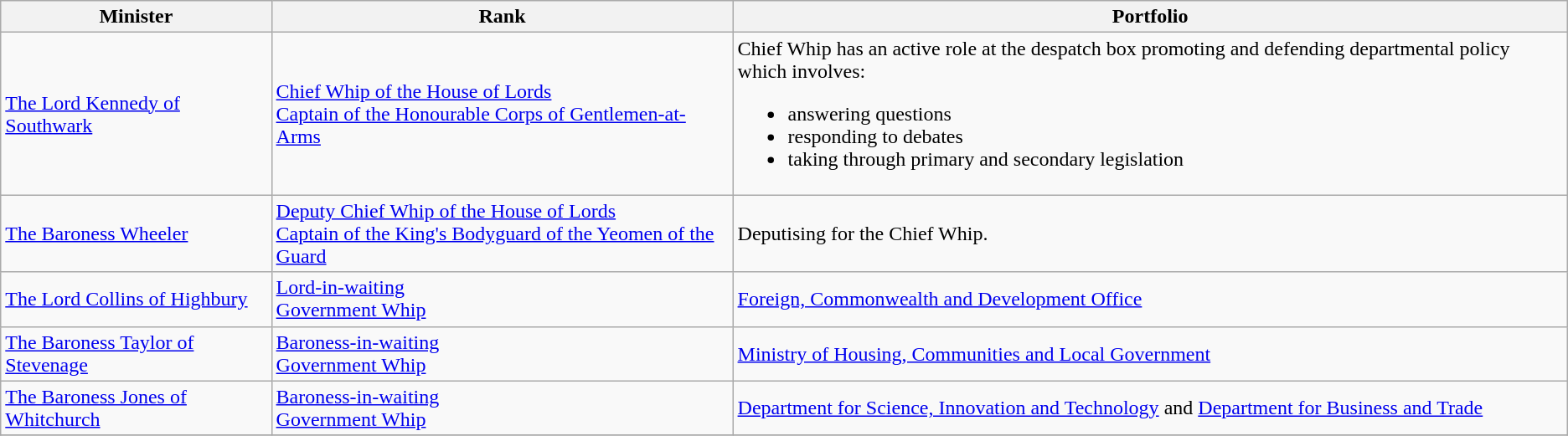<table class=wikitable>
<tr>
<th>Minister</th>
<th>Rank</th>
<th>Portfolio</th>
</tr>
<tr>
<td> <a href='#'>The Lord Kennedy of Southwark</a></td>
<td><a href='#'>Chief Whip of the House of Lords<br>Captain of the Honourable Corps of Gentlemen-at-Arms</a></td>
<td>Chief Whip has an active role at the despatch box promoting and defending departmental policy which involves:<br><ul><li>answering questions</li><li>responding to debates</li><li>taking through primary and secondary legislation</li></ul></td>
</tr>
<tr>
<td> <a href='#'>The Baroness Wheeler</a></td>
<td><a href='#'>Deputy Chief Whip of the House of Lords <br> Captain of the King's Bodyguard of the Yeomen of the Guard</a></td>
<td>Deputising for the Chief Whip.</td>
</tr>
<tr>
<td> <a href='#'>The Lord Collins of Highbury</a></td>
<td><a href='#'>Lord-in-waiting</a><br><a href='#'>Government Whip</a></td>
<td><a href='#'>Foreign, Commonwealth and Development Office</a></td>
</tr>
<tr>
<td> <a href='#'>The Baroness Taylor of Stevenage</a> </td>
<td><a href='#'>Baroness-in-waiting</a><br><a href='#'>Government Whip</a></td>
<td><a href='#'>Ministry of Housing, Communities and Local Government</a></td>
</tr>
<tr>
<td> <a href='#'>The Baroness Jones of Whitchurch</a></td>
<td><a href='#'>Baroness-in-waiting</a><br><a href='#'>Government Whip</a></td>
<td><a href='#'>Department for Science, Innovation and Technology</a> and <a href='#'>Department for Business and Trade</a></td>
</tr>
<tr>
</tr>
</table>
